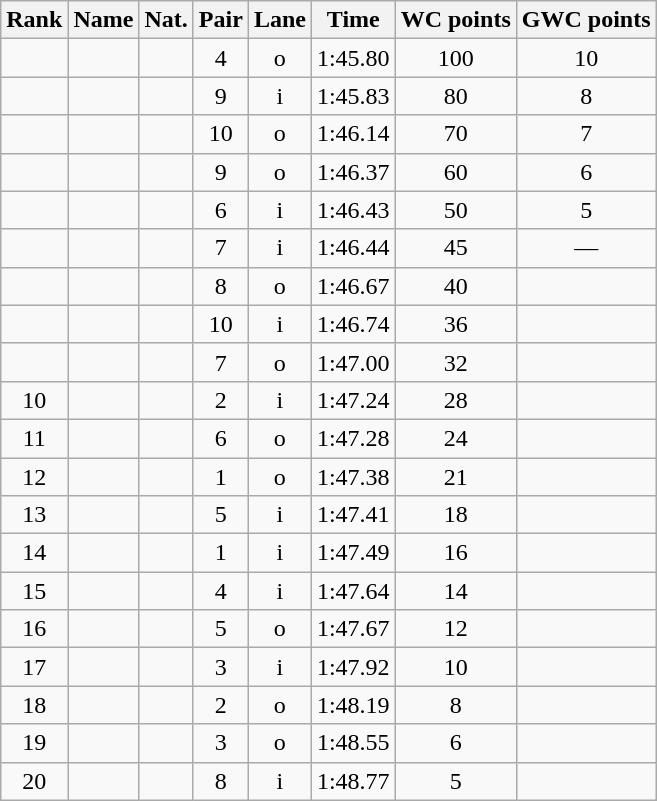<table class="wikitable sortable" style="text-align:center">
<tr>
<th>Rank</th>
<th>Name</th>
<th>Nat.</th>
<th>Pair</th>
<th>Lane</th>
<th>Time</th>
<th>WC points</th>
<th>GWC points</th>
</tr>
<tr>
<td></td>
<td align=left></td>
<td></td>
<td>4</td>
<td>o</td>
<td>1:45.80</td>
<td>100</td>
<td>10</td>
</tr>
<tr>
<td></td>
<td align=left></td>
<td></td>
<td>9</td>
<td>i</td>
<td>1:45.83</td>
<td>80</td>
<td>8</td>
</tr>
<tr>
<td></td>
<td align=left></td>
<td></td>
<td>10</td>
<td>o</td>
<td>1:46.14</td>
<td>70</td>
<td>7</td>
</tr>
<tr>
<td></td>
<td align=left></td>
<td></td>
<td>9</td>
<td>o</td>
<td>1:46.37</td>
<td>60</td>
<td>6</td>
</tr>
<tr>
<td></td>
<td align=left></td>
<td></td>
<td>6</td>
<td>i</td>
<td>1:46.43</td>
<td>50</td>
<td>5</td>
</tr>
<tr>
<td></td>
<td align=left></td>
<td></td>
<td>7</td>
<td>i</td>
<td>1:46.44</td>
<td>45</td>
<td>—</td>
</tr>
<tr>
<td></td>
<td align=left></td>
<td></td>
<td>8</td>
<td>o</td>
<td>1:46.67</td>
<td>40</td>
<td></td>
</tr>
<tr>
<td></td>
<td align=left></td>
<td></td>
<td>10</td>
<td>i</td>
<td>1:46.74</td>
<td>36</td>
<td></td>
</tr>
<tr>
<td></td>
<td align=left></td>
<td></td>
<td>7</td>
<td>o</td>
<td>1:47.00</td>
<td>32</td>
<td></td>
</tr>
<tr>
<td>10</td>
<td align=left></td>
<td></td>
<td>2</td>
<td>i</td>
<td>1:47.24</td>
<td>28</td>
<td></td>
</tr>
<tr>
<td>11</td>
<td align=left></td>
<td></td>
<td>6</td>
<td>o</td>
<td>1:47.28</td>
<td>24</td>
<td></td>
</tr>
<tr>
<td>12</td>
<td align=left></td>
<td></td>
<td>1</td>
<td>o</td>
<td>1:47.38</td>
<td>21</td>
<td></td>
</tr>
<tr>
<td>13</td>
<td align=left></td>
<td></td>
<td>5</td>
<td>i</td>
<td>1:47.41</td>
<td>18</td>
<td></td>
</tr>
<tr>
<td>14</td>
<td align=left></td>
<td></td>
<td>1</td>
<td>i</td>
<td>1:47.49</td>
<td>16</td>
<td></td>
</tr>
<tr>
<td>15</td>
<td align=left></td>
<td></td>
<td>4</td>
<td>i</td>
<td>1:47.64</td>
<td>14</td>
<td></td>
</tr>
<tr>
<td>16</td>
<td align=left></td>
<td></td>
<td>5</td>
<td>o</td>
<td>1:47.67</td>
<td>12</td>
<td></td>
</tr>
<tr>
<td>17</td>
<td align=left></td>
<td></td>
<td>3</td>
<td>i</td>
<td>1:47.92</td>
<td>10</td>
<td></td>
</tr>
<tr>
<td>18</td>
<td align=left></td>
<td></td>
<td>2</td>
<td>o</td>
<td>1:48.19</td>
<td>8</td>
<td></td>
</tr>
<tr>
<td>19</td>
<td align=left></td>
<td></td>
<td>3</td>
<td>o</td>
<td>1:48.55</td>
<td>6</td>
<td></td>
</tr>
<tr>
<td>20</td>
<td align=left></td>
<td></td>
<td>8</td>
<td>i</td>
<td>1:48.77</td>
<td>5</td>
<td></td>
</tr>
</table>
